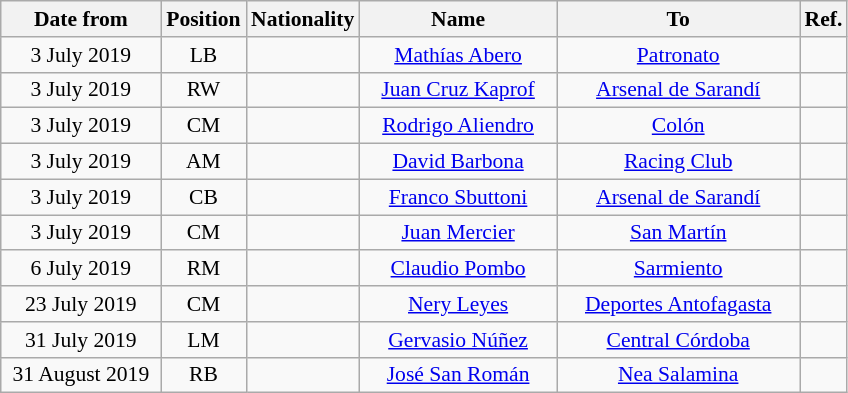<table class="wikitable" style="text-align:center; font-size:90%; ">
<tr>
<th style="background:#; color:#; width:100px;">Date from</th>
<th style="background:#; color:#; width:50px;">Position</th>
<th style="background:#; color:#; width:50px;">Nationality</th>
<th style="background:#; color:#; width:125px;">Name</th>
<th style="background:#; color:#; width:155px;">To</th>
<th style="background:#; color:#; width:25px;">Ref.</th>
</tr>
<tr>
<td>3 July 2019</td>
<td>LB</td>
<td></td>
<td><a href='#'>Mathías Abero</a></td>
<td> <a href='#'>Patronato</a></td>
<td></td>
</tr>
<tr>
<td>3 July 2019</td>
<td>RW</td>
<td></td>
<td><a href='#'>Juan Cruz Kaprof</a></td>
<td> <a href='#'>Arsenal de Sarandí</a></td>
<td></td>
</tr>
<tr>
<td>3 July 2019</td>
<td>CM</td>
<td></td>
<td><a href='#'>Rodrigo Aliendro</a></td>
<td> <a href='#'>Colón</a></td>
<td></td>
</tr>
<tr>
<td>3 July 2019</td>
<td>AM</td>
<td></td>
<td><a href='#'>David Barbona</a></td>
<td> <a href='#'>Racing Club</a></td>
<td></td>
</tr>
<tr>
<td>3 July 2019</td>
<td>CB</td>
<td></td>
<td><a href='#'>Franco Sbuttoni</a></td>
<td> <a href='#'>Arsenal de Sarandí</a></td>
<td></td>
</tr>
<tr>
<td>3 July 2019</td>
<td>CM</td>
<td></td>
<td><a href='#'>Juan Mercier</a></td>
<td> <a href='#'>San Martín</a></td>
<td></td>
</tr>
<tr>
<td>6 July 2019</td>
<td>RM</td>
<td></td>
<td><a href='#'>Claudio Pombo</a></td>
<td> <a href='#'>Sarmiento</a></td>
<td></td>
</tr>
<tr>
<td>23 July 2019</td>
<td>CM</td>
<td></td>
<td><a href='#'>Nery Leyes</a></td>
<td> <a href='#'>Deportes Antofagasta</a></td>
<td></td>
</tr>
<tr>
<td>31 July 2019</td>
<td>LM</td>
<td></td>
<td><a href='#'>Gervasio Núñez</a></td>
<td> <a href='#'>Central Córdoba</a></td>
<td></td>
</tr>
<tr>
<td>31 August 2019</td>
<td>RB</td>
<td></td>
<td><a href='#'>José San Román</a></td>
<td> <a href='#'>Nea Salamina</a></td>
<td></td>
</tr>
</table>
